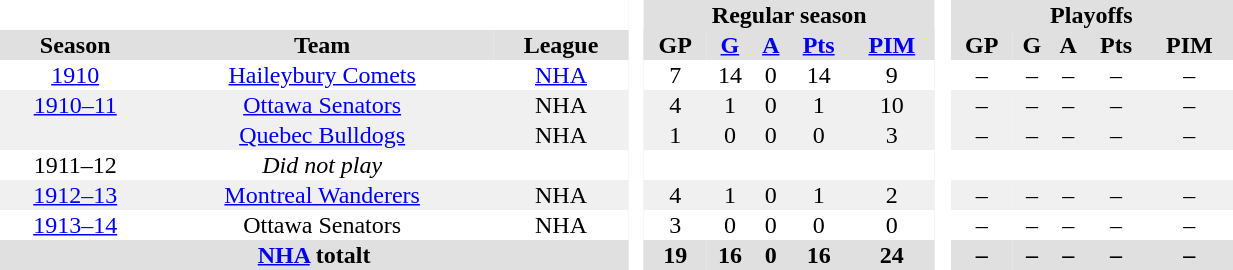<table BORDER="0" CELLPADDING="1" CELLSPACING="0" width="65%" style="text-align:center">
<tr bgcolor="#e0e0e0">
<th colspan="3" bgcolor="#ffffff"> </th>
<th rowspan="99" bgcolor="#ffffff"> </th>
<th colspan="5">Regular season</th>
<th rowspan="99" bgcolor="#ffffff"> </th>
<th colspan="5">Playoffs</th>
</tr>
<tr bgcolor="#e0e0e0">
<th>Season</th>
<th>Team</th>
<th>League</th>
<th>GP</th>
<th><a href='#'>G</a></th>
<th><a href='#'>A</a></th>
<th><a href='#'>Pts</a></th>
<th><a href='#'>PIM</a></th>
<th>GP</th>
<th>G</th>
<th>A</th>
<th>Pts</th>
<th>PIM</th>
</tr>
<tr ALIGN="center">
<td><a href='#'>1910</a></td>
<td><a href='#'>Haileybury Comets</a></td>
<td><a href='#'>NHA</a></td>
<td>7</td>
<td>14</td>
<td>0</td>
<td>14</td>
<td>9</td>
<td>–</td>
<td>–</td>
<td>–</td>
<td>–</td>
<td>–</td>
</tr>
<tr ALIGN="center" bgcolor="#f0f0f0">
<td><a href='#'>1910–11</a></td>
<td><a href='#'>Ottawa Senators</a></td>
<td>NHA</td>
<td>4</td>
<td>1</td>
<td>0</td>
<td>1</td>
<td>10</td>
<td>–</td>
<td>–</td>
<td>–</td>
<td>–</td>
<td>–</td>
</tr>
<tr ALIGN="center" bgcolor="#f0f0f0">
<td></td>
<td><a href='#'>Quebec Bulldogs</a></td>
<td>NHA</td>
<td>1</td>
<td>0</td>
<td>0</td>
<td>0</td>
<td>3</td>
<td>–</td>
<td>–</td>
<td>–</td>
<td>–</td>
<td>–</td>
</tr>
<tr ALIGN="center">
<td>1911–12</td>
<td><em>Did not play</em></td>
<td></td>
<td></td>
<td></td>
<td></td>
<td></td>
<td></td>
<td></td>
<td></td>
<td></td>
<td></td>
<td></td>
</tr>
<tr ALIGN="center" bgcolor="#f0f0f0">
<td><a href='#'>1912–13</a></td>
<td><a href='#'>Montreal Wanderers</a></td>
<td>NHA</td>
<td>4</td>
<td>1</td>
<td>0</td>
<td>1</td>
<td>2</td>
<td>–</td>
<td>–</td>
<td>–</td>
<td>–</td>
<td>–</td>
</tr>
<tr ALIGN="center">
<td><a href='#'>1913–14</a></td>
<td>Ottawa Senators</td>
<td>NHA</td>
<td>3</td>
<td>0</td>
<td>0</td>
<td>0</td>
<td>0</td>
<td>–</td>
<td>–</td>
<td>–</td>
<td>–</td>
<td>–</td>
</tr>
<tr ALIGN="center" bgcolor="#e0e0e0">
<th colspan="3" align="center"><a href='#'>NHA</a> totalt</th>
<th>19</th>
<th>16</th>
<th>0</th>
<th>16</th>
<th>24</th>
<th>–</th>
<th>–</th>
<th>–</th>
<th>–</th>
<th>–</th>
</tr>
</table>
